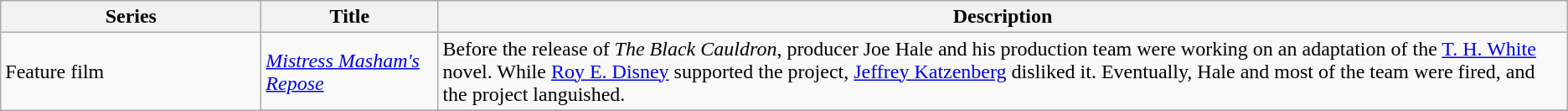<table class="wikitable">
<tr>
<th style="width:150pt;">Series</th>
<th style="width:100pt;">Title</th>
<th>Description</th>
</tr>
<tr>
<td rowspan="2">Feature film</td>
<td><em><a href='#'>Mistress Masham's Repose</a></em></td>
<td>Before the release of <em>The Black Cauldron</em>, producer Joe Hale and his production team were working on an adaptation of the <a href='#'>T. H. White</a> novel. While <a href='#'>Roy E. Disney</a> supported the project, <a href='#'>Jeffrey Katzenberg</a> disliked it. Eventually, Hale and most of the team were fired, and the project languished.</td>
</tr>
<tr>
</tr>
</table>
